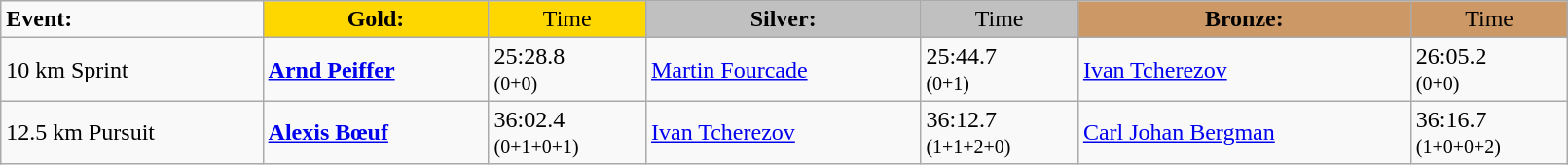<table class="wikitable" width=85%>
<tr>
<td><strong>Event:</strong></td>
<td style="text-align:center;background-color:gold;"><strong>Gold:</strong></td>
<td style="text-align:center;background-color:gold;">Time</td>
<td style="text-align:center;background-color:silver;"><strong>Silver:</strong></td>
<td style="text-align:center;background-color:silver;">Time</td>
<td style="text-align:center;background-color:#CC9966;"><strong>Bronze:</strong></td>
<td style="text-align:center;background-color:#CC9966;">Time</td>
</tr>
<tr>
<td>10 km Sprint<br></td>
<td><strong><a href='#'>Arnd Peiffer</a></strong><br><small></small></td>
<td>25:28.8<br><small>(0+0)</small></td>
<td><a href='#'>Martin Fourcade</a><br><small></small></td>
<td>25:44.7<br><small>(0+1)</small></td>
<td><a href='#'>Ivan Tcherezov</a><br><small></small></td>
<td>26:05.2<br><small>(0+0)</small></td>
</tr>
<tr>
<td>12.5 km Pursuit<br></td>
<td><strong><a href='#'>Alexis Bœuf</a></strong><br><small></small></td>
<td>36:02.4<br><small>(0+1+0+1)</small></td>
<td><a href='#'>Ivan Tcherezov</a><br><small></small></td>
<td>36:12.7<br><small>(1+1+2+0)</small></td>
<td><a href='#'>Carl Johan Bergman</a><br><small></small></td>
<td>36:16.7<br><small>(1+0+0+2)</small></td>
</tr>
</table>
